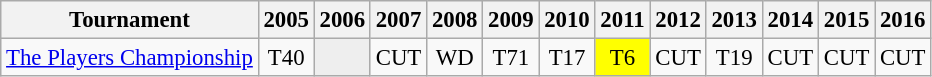<table class="wikitable" style="font-size:95%;text-align:center;">
<tr>
<th>Tournament</th>
<th>2005</th>
<th>2006</th>
<th>2007</th>
<th>2008</th>
<th>2009</th>
<th>2010</th>
<th>2011</th>
<th>2012</th>
<th>2013</th>
<th>2014</th>
<th>2015</th>
<th>2016</th>
</tr>
<tr>
<td align=left><a href='#'>The Players Championship</a></td>
<td>T40</td>
<td style="background:#eeeeee;"></td>
<td>CUT</td>
<td>WD</td>
<td>T71</td>
<td>T17</td>
<td style="background:yellow;">T6</td>
<td>CUT</td>
<td>T19</td>
<td>CUT</td>
<td>CUT</td>
<td>CUT</td>
</tr>
</table>
